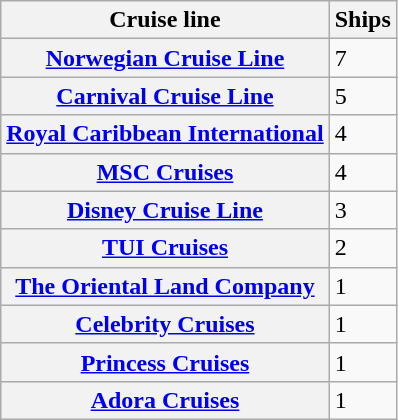<table class="wikitable">
<tr>
<th>Cruise line</th>
<th>Ships</th>
</tr>
<tr>
<th><a href='#'>Norwegian Cruise Line</a></th>
<td>7</td>
</tr>
<tr>
<th><a href='#'>Carnival Cruise Line</a></th>
<td>5</td>
</tr>
<tr>
<th><a href='#'>Royal Caribbean International</a></th>
<td>4</td>
</tr>
<tr>
<th><a href='#'>MSC Cruises</a></th>
<td>4</td>
</tr>
<tr>
<th><a href='#'>Disney Cruise Line</a></th>
<td>3</td>
</tr>
<tr>
<th><a href='#'>TUI Cruises</a></th>
<td>2</td>
</tr>
<tr>
<th><a href='#'>The Oriental Land Company</a></th>
<td>1</td>
</tr>
<tr>
<th><a href='#'>Celebrity Cruises</a></th>
<td>1</td>
</tr>
<tr>
<th><a href='#'>Princess Cruises</a></th>
<td>1</td>
</tr>
<tr>
<th><a href='#'>Adora Cruises</a></th>
<td>1</td>
</tr>
</table>
